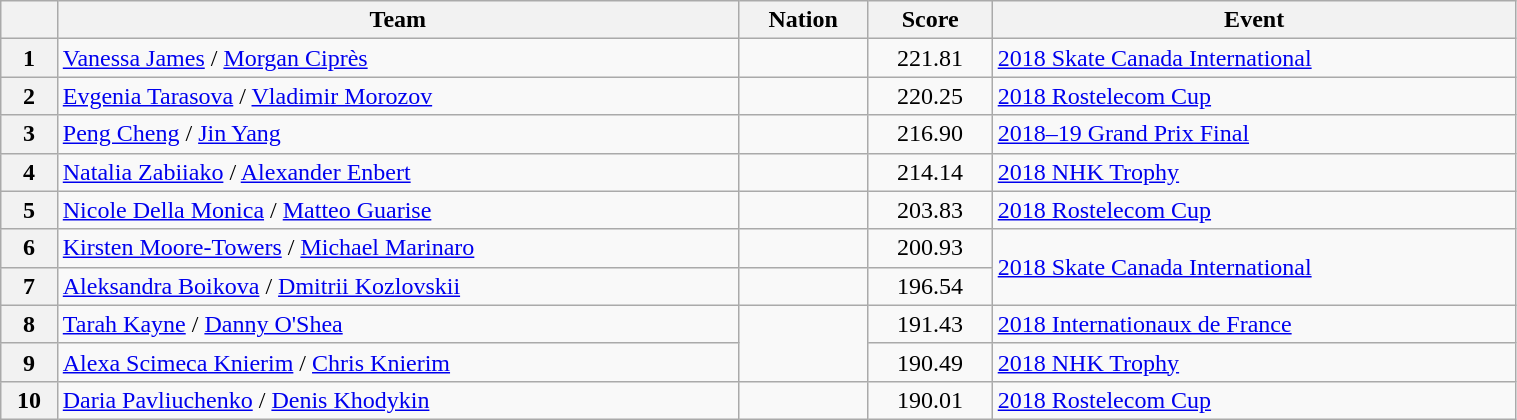<table class="wikitable sortable" style="text-align:left; width:80%">
<tr>
<th scope="col"></th>
<th scope="col">Team</th>
<th scope="col">Nation</th>
<th scope="col">Score</th>
<th scope="col">Event</th>
</tr>
<tr>
<th scope="row">1</th>
<td><a href='#'>Vanessa James</a> / <a href='#'>Morgan Ciprès</a></td>
<td></td>
<td style="text-align:center;">221.81</td>
<td><a href='#'>2018 Skate Canada International</a></td>
</tr>
<tr>
<th scope="row">2</th>
<td><a href='#'>Evgenia Tarasova</a> / <a href='#'>Vladimir Morozov</a></td>
<td></td>
<td style="text-align:center;">220.25</td>
<td><a href='#'>2018 Rostelecom Cup</a></td>
</tr>
<tr>
<th scope="row">3</th>
<td><a href='#'>Peng Cheng</a> / <a href='#'>Jin Yang</a></td>
<td></td>
<td style="text-align:center;">216.90</td>
<td><a href='#'>2018–19 Grand Prix Final</a></td>
</tr>
<tr>
<th scope="row">4</th>
<td><a href='#'>Natalia Zabiiako</a> / <a href='#'>Alexander Enbert</a></td>
<td></td>
<td style="text-align:center;">214.14</td>
<td><a href='#'>2018 NHK Trophy</a></td>
</tr>
<tr>
<th scope="row">5</th>
<td><a href='#'>Nicole Della Monica</a> / <a href='#'>Matteo Guarise</a></td>
<td></td>
<td style="text-align:center;">203.83</td>
<td><a href='#'>2018 Rostelecom Cup</a></td>
</tr>
<tr>
<th scope="row">6</th>
<td><a href='#'>Kirsten Moore-Towers</a> / <a href='#'>Michael Marinaro</a></td>
<td></td>
<td style="text-align:center;">200.93</td>
<td rowspan="2"><a href='#'>2018 Skate Canada International</a></td>
</tr>
<tr>
<th scope="row">7</th>
<td><a href='#'>Aleksandra Boikova</a> / <a href='#'>Dmitrii Kozlovskii</a></td>
<td></td>
<td style="text-align:center;">196.54</td>
</tr>
<tr>
<th scope="row">8</th>
<td><a href='#'>Tarah Kayne</a> / <a href='#'>Danny O'Shea</a></td>
<td rowspan="2"></td>
<td style="text-align:center;">191.43</td>
<td><a href='#'>2018 Internationaux de France</a></td>
</tr>
<tr>
<th scope="row">9</th>
<td><a href='#'>Alexa Scimeca Knierim</a> / <a href='#'>Chris Knierim</a></td>
<td style="text-align:center;">190.49</td>
<td><a href='#'>2018 NHK Trophy</a></td>
</tr>
<tr>
<th scope="row">10</th>
<td><a href='#'>Daria Pavliuchenko</a> / <a href='#'>Denis Khodykin</a></td>
<td></td>
<td style="text-align:center;">190.01</td>
<td><a href='#'>2018 Rostelecom Cup</a></td>
</tr>
</table>
